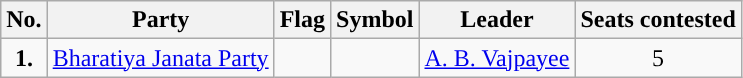<table class="wikitable">
<tr>
<th>No.</th>
<th>Party</th>
<th>Flag</th>
<th>Symbol</th>
<th>Leader</th>
<th>Seats contested</th>
</tr>
<tr>
<td ! style="text-align:center; background:"><strong>1.</strong></td>
<td style="text-align:center"><a href='#'>Bharatiya Janata Party</a></td>
<td></td>
<td></td>
<td style="text-align:center"><a href='#'>A. B. Vajpayee</a></td>
<td style="text-align:center">5</td>
</tr>
</table>
